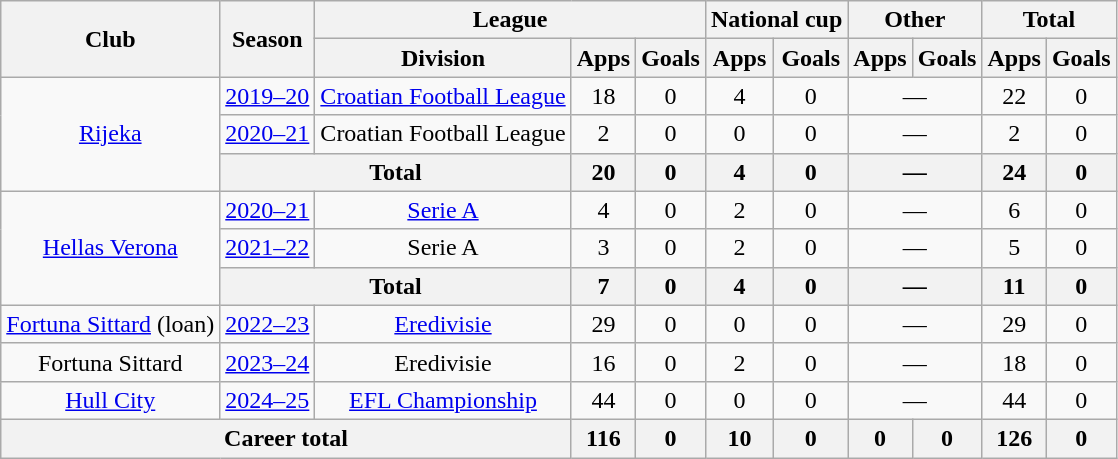<table class="wikitable" style="text-align:center">
<tr>
<th rowspan="2">Club</th>
<th rowspan="2">Season</th>
<th colspan="3">League</th>
<th colspan="2">National cup</th>
<th colspan="2">Other</th>
<th colspan="2">Total</th>
</tr>
<tr>
<th>Division</th>
<th>Apps</th>
<th>Goals</th>
<th>Apps</th>
<th>Goals</th>
<th>Apps</th>
<th>Goals</th>
<th>Apps</th>
<th>Goals</th>
</tr>
<tr>
<td rowspan="3"><a href='#'>Rijeka</a></td>
<td><a href='#'>2019–20</a></td>
<td><a href='#'>Croatian Football League</a></td>
<td>18</td>
<td>0</td>
<td>4</td>
<td>0</td>
<td colspan="2">—</td>
<td>22</td>
<td>0</td>
</tr>
<tr>
<td><a href='#'>2020–21</a></td>
<td>Croatian Football League</td>
<td>2</td>
<td>0</td>
<td>0</td>
<td>0</td>
<td colspan="2">—</td>
<td>2</td>
<td>0</td>
</tr>
<tr>
<th colspan="2">Total</th>
<th>20</th>
<th>0</th>
<th>4</th>
<th>0</th>
<th colspan="2">—</th>
<th>24</th>
<th>0</th>
</tr>
<tr>
<td rowspan="3"><a href='#'>Hellas Verona</a></td>
<td><a href='#'>2020–21</a></td>
<td><a href='#'>Serie A</a></td>
<td>4</td>
<td>0</td>
<td>2</td>
<td>0</td>
<td colspan="2">—</td>
<td>6</td>
<td>0</td>
</tr>
<tr>
<td><a href='#'>2021–22</a></td>
<td>Serie A</td>
<td>3</td>
<td>0</td>
<td>2</td>
<td>0</td>
<td colspan="2">—</td>
<td>5</td>
<td>0</td>
</tr>
<tr>
<th colspan="2">Total</th>
<th>7</th>
<th>0</th>
<th>4</th>
<th>0</th>
<th colspan="2">—</th>
<th>11</th>
<th>0</th>
</tr>
<tr>
<td><a href='#'>Fortuna Sittard</a> (loan)</td>
<td><a href='#'>2022–23</a></td>
<td><a href='#'>Eredivisie</a></td>
<td>29</td>
<td>0</td>
<td>0</td>
<td>0</td>
<td colspan="2">—</td>
<td>29</td>
<td>0</td>
</tr>
<tr>
<td>Fortuna Sittard</td>
<td><a href='#'>2023–24</a></td>
<td>Eredivisie</td>
<td>16</td>
<td>0</td>
<td>2</td>
<td>0</td>
<td colspan="2">—</td>
<td>18</td>
<td>0</td>
</tr>
<tr>
<td><a href='#'>Hull City</a></td>
<td><a href='#'>2024–25</a></td>
<td><a href='#'>EFL Championship</a></td>
<td>44</td>
<td>0</td>
<td>0</td>
<td>0</td>
<td colspan="2">—</td>
<td>44</td>
<td>0</td>
</tr>
<tr>
<th colspan="3">Career total</th>
<th>116</th>
<th>0</th>
<th>10</th>
<th>0</th>
<th>0</th>
<th>0</th>
<th>126</th>
<th>0</th>
</tr>
</table>
